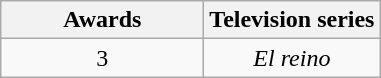<table class="wikitable plainrowheaders" style="text-align: center; float:left; margin-right:1em;">
<tr>
<th scope="col" style="width:8em">Awards</th>
<th scope="col">Television series</th>
</tr>
<tr>
<td style="text-align:center">3</td>
<td><em>El reino</em></td>
</tr>
</table>
